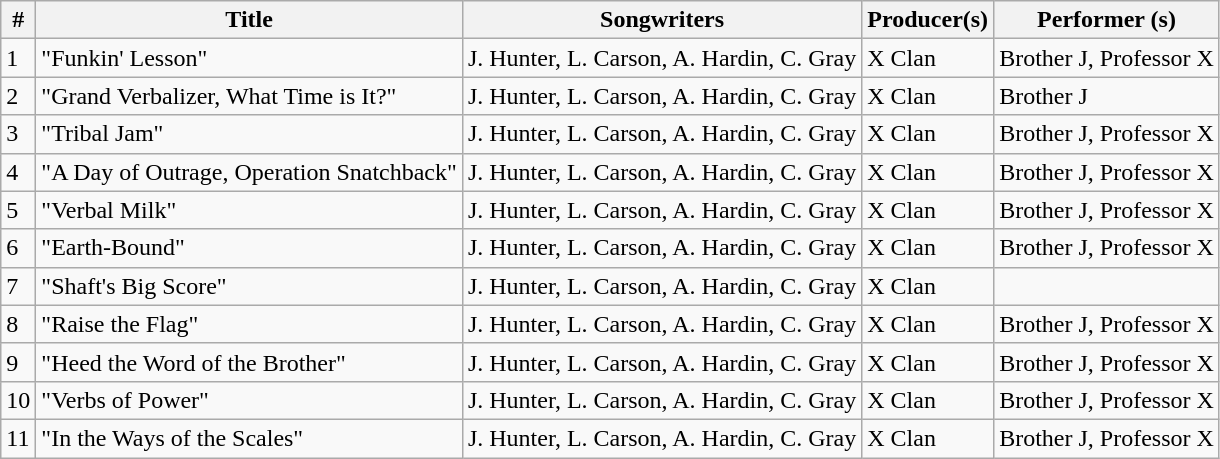<table class="wikitable">
<tr>
<th align="center">#</th>
<th align="center">Title</th>
<th align="center">Songwriters</th>
<th align="center">Producer(s)</th>
<th align="center">Performer (s)</th>
</tr>
<tr>
<td>1</td>
<td>"Funkin' Lesson"</td>
<td>J. Hunter, L. Carson, A. Hardin, C. Gray</td>
<td>X Clan</td>
<td>Brother J, Professor X</td>
</tr>
<tr>
<td>2</td>
<td>"Grand Verbalizer, What Time is It?"</td>
<td>J. Hunter, L. Carson, A. Hardin, C. Gray</td>
<td>X Clan</td>
<td>Brother J</td>
</tr>
<tr>
<td>3</td>
<td>"Tribal Jam"</td>
<td>J. Hunter, L. Carson, A. Hardin, C. Gray</td>
<td>X Clan</td>
<td>Brother J, Professor X</td>
</tr>
<tr>
<td>4</td>
<td>"A Day of Outrage, Operation Snatchback"</td>
<td>J. Hunter, L. Carson, A. Hardin, C. Gray</td>
<td>X Clan</td>
<td>Brother J, Professor X</td>
</tr>
<tr>
<td>5</td>
<td>"Verbal Milk"</td>
<td>J. Hunter, L. Carson, A. Hardin, C. Gray</td>
<td>X Clan</td>
<td>Brother J, Professor X</td>
</tr>
<tr>
<td>6</td>
<td>"Earth-Bound"</td>
<td>J. Hunter, L. Carson, A. Hardin, C. Gray</td>
<td>X Clan</td>
<td>Brother J, Professor X</td>
</tr>
<tr>
<td>7</td>
<td>"Shaft's Big Score"</td>
<td>J. Hunter, L. Carson, A. Hardin, C. Gray</td>
<td>X Clan</td>
<td></td>
</tr>
<tr>
<td>8</td>
<td>"Raise the Flag"</td>
<td>J. Hunter, L. Carson, A. Hardin, C. Gray</td>
<td>X Clan</td>
<td>Brother J, Professor X</td>
</tr>
<tr>
<td>9</td>
<td>"Heed the Word of the Brother"</td>
<td>J. Hunter, L. Carson, A. Hardin, C. Gray</td>
<td>X Clan</td>
<td>Brother J, Professor X</td>
</tr>
<tr>
<td>10</td>
<td>"Verbs of Power"</td>
<td>J. Hunter, L. Carson, A. Hardin, C. Gray</td>
<td>X Clan</td>
<td>Brother J, Professor X</td>
</tr>
<tr>
<td>11</td>
<td>"In the Ways of the Scales"</td>
<td>J. Hunter, L. Carson, A. Hardin, C. Gray</td>
<td>X Clan</td>
<td>Brother J, Professor X</td>
</tr>
</table>
